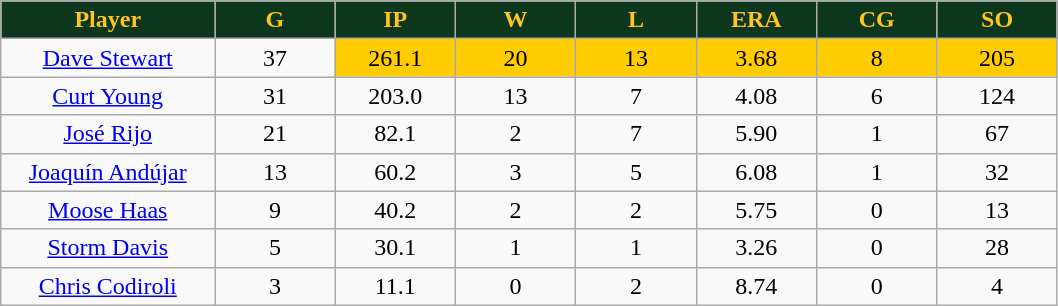<table class="wikitable sortable">
<tr>
<th style="background:#0c371d; color:#ffc322; width:16%;">Player</th>
<th style="background:#0c371d; color:#ffc322; width:9%;">G</th>
<th style="background:#0c371d; color:#ffc322; width:9%;">IP</th>
<th style="background:#0c371d; color:#ffc322; width:9%;">W</th>
<th style="background:#0c371d; color:#ffc322; width:9%;">L</th>
<th style="background:#0c371d; color:#ffc322; width:9%;">ERA</th>
<th style="background:#0c371d; color:#ffc322; width:9%;">CG</th>
<th style="background:#0c371d; color:#ffc322; width:9%;">SO</th>
</tr>
<tr style="text-align:center;">
<td><a href='#'>Dave Stewart</a></td>
<td>37</td>
<td style="background:#fc0;">261.1</td>
<td style="background:#fc0;">20</td>
<td style="background:#fc0;">13</td>
<td style="background:#fc0;">3.68</td>
<td style="background:#fc0;">8</td>
<td style="background:#fc0;">205</td>
</tr>
<tr style="text-align:center;">
<td><a href='#'>Curt Young</a></td>
<td>31</td>
<td>203.0</td>
<td>13</td>
<td>7</td>
<td>4.08</td>
<td>6</td>
<td>124</td>
</tr>
<tr style="text-align:center;">
<td><a href='#'>José Rijo</a></td>
<td>21</td>
<td>82.1</td>
<td>2</td>
<td>7</td>
<td>5.90</td>
<td>1</td>
<td>67</td>
</tr>
<tr style="text-align:center;">
<td><a href='#'>Joaquín Andújar</a></td>
<td>13</td>
<td>60.2</td>
<td>3</td>
<td>5</td>
<td>6.08</td>
<td>1</td>
<td>32</td>
</tr>
<tr style="text-align:center;">
<td><a href='#'>Moose Haas</a></td>
<td>9</td>
<td>40.2</td>
<td>2</td>
<td>2</td>
<td>5.75</td>
<td>0</td>
<td>13</td>
</tr>
<tr style="text-align:center;">
<td><a href='#'>Storm Davis</a></td>
<td>5</td>
<td>30.1</td>
<td>1</td>
<td>1</td>
<td>3.26</td>
<td>0</td>
<td>28</td>
</tr>
<tr style="text-align:center;">
<td><a href='#'>Chris Codiroli</a></td>
<td>3</td>
<td>11.1</td>
<td>0</td>
<td>2</td>
<td>8.74</td>
<td>0</td>
<td>4</td>
</tr>
</table>
